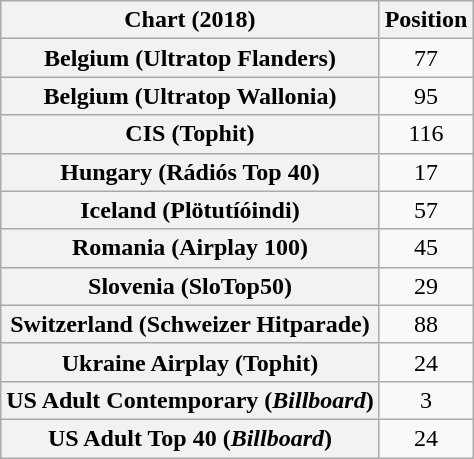<table class="wikitable sortable plainrowheaders" style="text-align:center">
<tr>
<th scope="col">Chart (2018)</th>
<th scope="col">Position</th>
</tr>
<tr>
<th scope="row">Belgium (Ultratop Flanders)</th>
<td>77</td>
</tr>
<tr>
<th scope="row">Belgium (Ultratop Wallonia)</th>
<td>95</td>
</tr>
<tr>
<th scope="row">CIS (Tophit)</th>
<td style="text-align:center;">116</td>
</tr>
<tr>
<th scope="row">Hungary (Rádiós Top 40)</th>
<td>17</td>
</tr>
<tr>
<th scope="row">Iceland (Plötutíóindi)</th>
<td>57</td>
</tr>
<tr>
<th scope="row">Romania (Airplay 100)</th>
<td>45</td>
</tr>
<tr>
<th scope="row">Slovenia (SloTop50)</th>
<td>29</td>
</tr>
<tr>
<th scope="row">Switzerland (Schweizer Hitparade)</th>
<td>88</td>
</tr>
<tr>
<th scope="row">Ukraine Airplay (Tophit)</th>
<td style="text-align:center;">24</td>
</tr>
<tr>
<th scope="row">US Adult Contemporary (<em>Billboard</em>)</th>
<td>3</td>
</tr>
<tr>
<th scope="row">US Adult Top 40 (<em>Billboard</em>)</th>
<td>24</td>
</tr>
</table>
